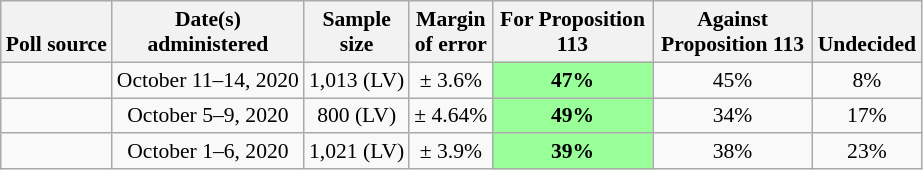<table class="wikitable" style="font-size:90%;text-align:center;">
<tr valign=bottom>
<th>Poll source</th>
<th>Date(s)<br>administered</th>
<th>Sample<br>size</th>
<th>Margin<br>of error</th>
<th style="width:100px;">For Proposition 113</th>
<th style="width:100px;">Against Proposition 113</th>
<th>Undecided</th>
</tr>
<tr>
<td style="text-align:left;"></td>
<td>October 11–14, 2020</td>
<td>1,013 (LV)</td>
<td>± 3.6%</td>
<td style="background: rgb(153, 255, 153);"><strong>47%</strong></td>
<td>45%</td>
<td>8%</td>
</tr>
<tr>
<td style="text-align:left;"></td>
<td>October 5–9, 2020</td>
<td>800 (LV)</td>
<td>± 4.64%</td>
<td style="background: rgb(153, 255, 153);"><strong>49%</strong></td>
<td>34%</td>
<td>17%</td>
</tr>
<tr>
<td style="text-align:left;"></td>
<td>October 1–6, 2020</td>
<td>1,021 (LV)</td>
<td>± 3.9%</td>
<td style="background: rgb(153, 255, 153);"><strong>39%</strong></td>
<td>38%</td>
<td>23%</td>
</tr>
</table>
